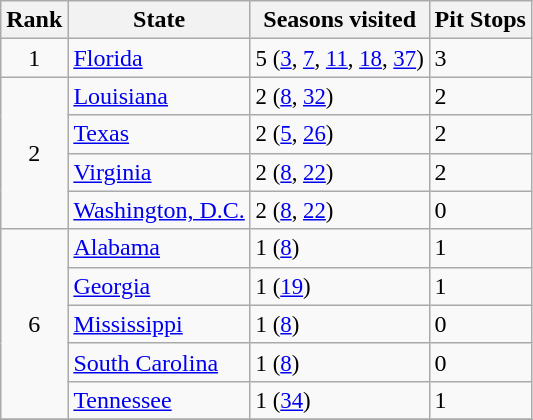<table class="wikitable">
<tr>
<th>Rank</th>
<th>State</th>
<th>Seasons visited</th>
<th>Pit Stops</th>
</tr>
<tr>
<td style="text-align:center;">1</td>
<td><a href='#'>Florida</a></td>
<td style="font-size:95%">5 (<a href='#'>3</a>, <a href='#'>7</a>, <a href='#'>11</a>, <a href='#'>18</a>, <a href='#'>37</a>)</td>
<td>3</td>
</tr>
<tr>
<td rowspan="4" style="text-align:center;">2</td>
<td><a href='#'>Louisiana</a></td>
<td style="font-size:95%">2 (<a href='#'>8</a>, <a href='#'>32</a>)</td>
<td>2</td>
</tr>
<tr>
<td><a href='#'>Texas</a></td>
<td style="font-size:95%">2 (<a href='#'>5</a>, <a href='#'>26</a>)</td>
<td>2</td>
</tr>
<tr>
<td><a href='#'>Virginia</a></td>
<td style="font-size:95%">2 (<a href='#'>8</a>, <a href='#'>22</a>)</td>
<td>2</td>
</tr>
<tr>
<td><a href='#'>Washington, D.C.</a></td>
<td style="font-size:95%">2 (<a href='#'>8</a>, <a href='#'>22</a>)</td>
<td>0</td>
</tr>
<tr>
<td rowspan="5" style="text-align:center;">6</td>
<td><a href='#'>Alabama</a></td>
<td style="font-size:95%">1 (<a href='#'>8</a>)</td>
<td>1</td>
</tr>
<tr>
<td><a href='#'>Georgia</a></td>
<td style="font-size:95%">1 (<a href='#'>19</a>)</td>
<td>1</td>
</tr>
<tr>
<td><a href='#'>Mississippi</a></td>
<td style="font-size:95%">1 (<a href='#'>8</a>)</td>
<td>0</td>
</tr>
<tr>
<td><a href='#'>South Carolina</a></td>
<td style="font-size:95%">1 (<a href='#'>8</a>)</td>
<td>0</td>
</tr>
<tr>
<td><a href='#'>Tennessee</a></td>
<td style="font-size:95%">1 (<a href='#'>34</a>)</td>
<td>1</td>
</tr>
<tr>
</tr>
</table>
